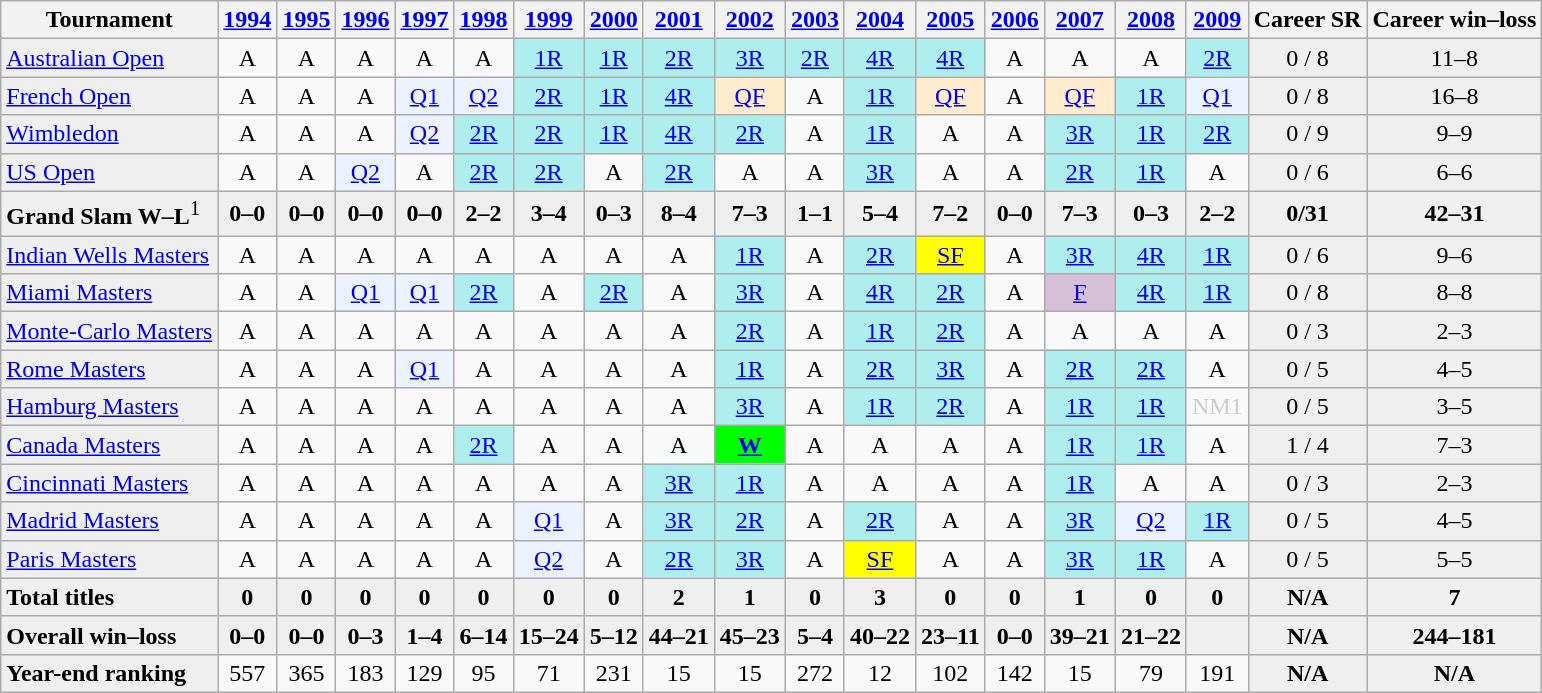<table class="wikitable">
<tr>
<th>Tournament</th>
<th><a href='#'>1994</a></th>
<th><a href='#'>1995</a></th>
<th><a href='#'>1996</a></th>
<th><a href='#'>1997</a></th>
<th><a href='#'>1998</a></th>
<th><a href='#'>1999</a></th>
<th><a href='#'>2000</a></th>
<th><a href='#'>2001</a></th>
<th><a href='#'>2002</a></th>
<th><a href='#'>2003</a></th>
<th><a href='#'>2004</a></th>
<th><a href='#'>2005</a></th>
<th><a href='#'>2006</a></th>
<th><a href='#'>2007</a></th>
<th><a href='#'>2008</a></th>
<th><a href='#'>2009</a></th>
<th>Career SR</th>
<th>Career win–loss</th>
</tr>
<tr>
<td style="background:#EFEFEF;"><a href='#'>Australian Open</a></td>
<td align="center">A</td>
<td align="center">A</td>
<td align="center">A</td>
<td align="center">A</td>
<td align="center">A</td>
<td align="center" style="background:#afeeee;"><a href='#'>1R</a></td>
<td align="center" style="background:#afeeee;"><a href='#'>1R</a></td>
<td align="center" style="background:#afeeee;"><a href='#'>2R</a></td>
<td align="center" style="background:#afeeee;"><a href='#'>3R</a></td>
<td align="center" style="background:#afeeee;"><a href='#'>2R</a></td>
<td align="center" style="background:#afeeee;"><a href='#'>4R</a></td>
<td align="center" style="background:#afeeee;"><a href='#'>4R</a></td>
<td align="center">A</td>
<td align="center">A</td>
<td align="center">A</td>
<td align="center" style="background:#afeeee;"><a href='#'>2R</a></td>
<td align="center" style="background:#EFEFEF;">0 / 8</td>
<td align="center" style="background:#EFEFEF;">11–8</td>
</tr>
<tr>
<td style="background:#EFEFEF;"><a href='#'>French Open</a></td>
<td align="center">A</td>
<td align="center">A</td>
<td align="center">A</td>
<td align="center" style="background:#ecf2ff;"><a href='#'>Q1</a></td>
<td align="center" style="background:#ecf2ff;"><a href='#'>Q2</a></td>
<td align="center" style="background:#afeeee;"><a href='#'>2R</a></td>
<td align="center" style="background:#afeeee;"><a href='#'>1R</a></td>
<td align="center" style="background:#afeeee;"><a href='#'>4R</a></td>
<td align="center" style="background:#ffebcd;"><a href='#'>QF</a></td>
<td align="center">A</td>
<td align="center" style="background:#afeeee;"><a href='#'>1R</a></td>
<td align="center" style="background:#ffebcd;"><a href='#'>QF</a></td>
<td align="center">A</td>
<td align="center" style="background:#ffebcd;"><a href='#'>QF</a></td>
<td align="center" style="background:#afeeee;"><a href='#'>1R</a></td>
<td align="center" style="background:#ecf2ff;"><a href='#'>Q1</a></td>
<td align="center" style="background:#EFEFEF;">0 / 8</td>
<td align="center" style="background:#EFEFEF;">16–8</td>
</tr>
<tr>
<td style="background:#EFEFEF;"><a href='#'>Wimbledon</a></td>
<td align="center">A</td>
<td align="center">A</td>
<td align="center">A</td>
<td align="center" style="background:#ecf2ff;"><a href='#'>Q2</a></td>
<td align="center" style="background:#afeeee;"><a href='#'>2R</a></td>
<td align="center" style="background:#afeeee;"><a href='#'>2R</a></td>
<td align="center" style="background:#afeeee;"><a href='#'>1R</a></td>
<td align="center" style="background:#afeeee;"><a href='#'>4R</a></td>
<td align="center" style="background:#afeeee;"><a href='#'>2R</a></td>
<td align="center">A</td>
<td align="center" style="background:#afeeee;"><a href='#'>1R</a></td>
<td align="center">A</td>
<td align="center">A</td>
<td align="center" style="background:#afeeee;"><a href='#'>3R</a></td>
<td align="center" style="background:#afeeee;"><a href='#'>1R</a></td>
<td align="center" style="background:#afeeee;"><a href='#'>2R</a></td>
<td align="center" style="background:#EFEFEF;">0 / 9</td>
<td align="center" style="background:#EFEFEF;">9–9</td>
</tr>
<tr>
<td style="background:#EFEFEF;"><a href='#'>US Open</a></td>
<td align="center">A</td>
<td align="center">A</td>
<td align="center" style="background:#ecf2ff;"><a href='#'>Q2</a></td>
<td align="center">A</td>
<td align="center" style="background:#afeeee;"><a href='#'>2R</a></td>
<td align="center" style="background:#afeeee;"><a href='#'>2R</a></td>
<td align="center">A</td>
<td align="center" style="background:#afeeee;"><a href='#'>2R</a></td>
<td align="center">A</td>
<td align="center">A</td>
<td align="center" style="background:#afeeee;"><a href='#'>3R</a></td>
<td align="center">A</td>
<td align="center">A</td>
<td align="center" style="background:#afeeee;"><a href='#'>2R</a></td>
<td align="center" style="background:#afeeee;"><a href='#'>1R</a></td>
<td align="center">A</td>
<td align="center" style="background:#EFEFEF;">0 / 6</td>
<td align="center" style="background:#EFEFEF;">6–6</td>
</tr>
<tr>
<td style="background:#EFEFEF;"><strong>Grand Slam W–L</strong><sup>1</sup></td>
<td align="center" style="background:#EFEFEF;"><strong>0–0</strong></td>
<td align="center" style="background:#EFEFEF;"><strong>0–0</strong></td>
<td align="center" style="background:#EFEFEF;"><strong>0–0</strong></td>
<td align="center" style="background:#EFEFEF;"><strong>0–0</strong></td>
<td align="center" style="background:#EFEFEF;"><strong>2–2</strong></td>
<td align="center" style="background:#EFEFEF;"><strong>3–4</strong></td>
<td align="center" style="background:#EFEFEF;"><strong>0–3</strong></td>
<td align="center" style="background:#EFEFEF;"><strong>8–4</strong></td>
<td align="center" style="background:#EFEFEF;"><strong>7–3</strong></td>
<td align="center" style="background:#EFEFEF;"><strong>1–1</strong></td>
<td align="center" style="background:#EFEFEF;"><strong>5–4</strong></td>
<td align="center" style="background:#EFEFEF;"><strong>7–2</strong></td>
<td align="center" style="background:#EFEFEF;"><strong>0–0</strong></td>
<td align="center" style="background:#EFEFEF;"><strong>7–3</strong></td>
<td align="center" style="background:#EFEFEF;"><strong>0–3</strong></td>
<td align="center" style="background:#EFEFEF;"><strong>2–2</strong></td>
<td align="center" style="background:#EFEFEF;"><strong>0/31</strong></td>
<td align="center" style="background:#EFEFEF;"><strong>42–31</strong></td>
</tr>
<tr>
<td style="background:#EFEFEF;"><a href='#'>Indian Wells Masters</a></td>
<td align="center">A</td>
<td align="center">A</td>
<td align="center">A</td>
<td align="center">A</td>
<td align="center">A</td>
<td align="center">A</td>
<td align="center">A</td>
<td align="center">A</td>
<td align="center" style="background:#afeeee;"><a href='#'>1R</a></td>
<td align="center">A</td>
<td align="center" style="background:#afeeee;"><a href='#'>2R</a></td>
<td align="center" style="background:yellow;"><a href='#'>SF</a></td>
<td align="center">A</td>
<td align="center" style="background:#afeeee;"><a href='#'>3R</a></td>
<td align="center" style="background:#afeeee;"><a href='#'>4R</a></td>
<td align="center" style="background:#afeeee;"><a href='#'>1R</a></td>
<td align="center" style="background:#EFEFEF;">0 / 6</td>
<td align="center" style="background:#EFEFEF;">9–6</td>
</tr>
<tr>
<td style="background:#EFEFEF;"><a href='#'>Miami Masters</a></td>
<td align="center">A</td>
<td align="center">A</td>
<td align="center" style="background:#ecf2ff;"><a href='#'>Q1</a></td>
<td align="center" style="background:#ecf2ff;"><a href='#'>Q1</a></td>
<td align="center" style="background:#afeeee;"><a href='#'>2R</a></td>
<td align="center">A</td>
<td align="center" style="background:#afeeee;"><a href='#'>2R</a></td>
<td align="center">A</td>
<td align="center" style="background:#afeeee;"><a href='#'>3R</a></td>
<td align="center">A</td>
<td align="center" style="background:#afeeee;"><a href='#'>4R</a></td>
<td align="center" style="background:#afeeee;"><a href='#'>2R</a></td>
<td align="center">A</td>
<td align="center" style="background:#D8BFD8;"><a href='#'>F</a></td>
<td align="center" style="background:#afeeee;"><a href='#'>4R</a></td>
<td align="center" style="background:#afeeee;"><a href='#'>1R</a></td>
<td align="center" style="background:#EFEFEF;">0 / 8</td>
<td align="center" style="background:#EFEFEF;">8–8</td>
</tr>
<tr>
<td style="background:#EFEFEF;"><a href='#'>Monte-Carlo Masters</a></td>
<td align="center">A</td>
<td align="center">A</td>
<td align="center">A</td>
<td align="center">A</td>
<td align="center">A</td>
<td align="center">A</td>
<td align="center">A</td>
<td align="center">A</td>
<td align="center" style="background:#afeeee;"><a href='#'>2R</a></td>
<td align="center">A</td>
<td align="center" style="background:#afeeee;"><a href='#'>1R</a></td>
<td align="center" style="background:#afeeee;"><a href='#'>2R</a></td>
<td align="center">A</td>
<td align="center">A</td>
<td align="center">A</td>
<td align="center">A</td>
<td align="center" style="background:#EFEFEF;">0 / 3</td>
<td align="center" style="background:#EFEFEF;">2–3</td>
</tr>
<tr>
<td style="background:#EFEFEF;"><a href='#'>Rome Masters</a></td>
<td align="center">A</td>
<td align="center">A</td>
<td align="center">A</td>
<td align="center" style="background:#ecf2ff;"><a href='#'>Q1</a></td>
<td align="center">A</td>
<td align="center">A</td>
<td align="center">A</td>
<td align="center">A</td>
<td align="center" style="background:#afeeee;"><a href='#'>1R</a></td>
<td align="center">A</td>
<td align="center" style="background:#afeeee;"><a href='#'>2R</a></td>
<td align="center" style="background:#afeeee;"><a href='#'>3R</a></td>
<td align="center">A</td>
<td align="center" style="background:#afeeee;"><a href='#'>2R</a></td>
<td align="center" style="background:#afeeee;"><a href='#'>2R</a></td>
<td align="center">A</td>
<td align="center" style="background:#EFEFEF;">0 / 5</td>
<td align="center" style="background:#EFEFEF;">4–5</td>
</tr>
<tr>
<td style="background:#EFEFEF;"><a href='#'>Hamburg Masters</a></td>
<td align="center">A</td>
<td align="center">A</td>
<td align="center">A</td>
<td align="center">A</td>
<td align="center">A</td>
<td align="center">A</td>
<td align="center">A</td>
<td align="center">A</td>
<td align="center" style="background:#afeeee;"><a href='#'>3R</a></td>
<td align="center">A</td>
<td align="center" style="background:#afeeee;"><a href='#'>1R</a></td>
<td align="center" style="background:#afeeee;"><a href='#'>2R</a></td>
<td align="center">A</td>
<td align="center" style="background:#afeeee;"><a href='#'>1R</a></td>
<td align="center" style="background:#afeeee;"><a href='#'>1R</a></td>
<td align="center" colspan="1" style="color:#cccccc;">NM1</td>
<td align="center" style="background:#EFEFEF;">0 / 5</td>
<td align="center" style="background:#EFEFEF;">3–5</td>
</tr>
<tr>
<td style="background:#EFEFEF;"><a href='#'>Canada Masters</a></td>
<td align="center">A</td>
<td align="center">A</td>
<td align="center">A</td>
<td align="center">A</td>
<td align="center" style="background:#afeeee;"><a href='#'>2R</a></td>
<td align="center">A</td>
<td align="center">A</td>
<td align="center">A</td>
<td align="center" style="background:#00ff00;"><strong><a href='#'>W</a></strong></td>
<td align="center">A</td>
<td align="center">A</td>
<td align="center">A</td>
<td align="center">A</td>
<td align="center" style="background:#afeeee;"><a href='#'>1R</a></td>
<td align="center" style="background:#afeeee;"><a href='#'>1R</a></td>
<td align="center">A</td>
<td align="center" style="background:#EFEFEF;">1 / 4</td>
<td align="center" style="background:#EFEFEF;">7–3</td>
</tr>
<tr>
<td style="background:#EFEFEF;"><a href='#'>Cincinnati Masters</a></td>
<td align="center">A</td>
<td align="center">A</td>
<td align="center">A</td>
<td align="center">A</td>
<td align="center">A</td>
<td align="center">A</td>
<td align="center">A</td>
<td align="center" style="background:#afeeee;"><a href='#'>3R</a></td>
<td align="center" style="background:#afeeee;"><a href='#'>1R</a></td>
<td align="center">A</td>
<td align="center">A</td>
<td align="center">A</td>
<td align="center">A</td>
<td align="center" style="background:#afeeee;"><a href='#'>1R</a></td>
<td align="center">A</td>
<td align="center">A</td>
<td align="center" style="background:#EFEFEF;">0 / 3</td>
<td align="center" style="background:#EFEFEF;">2–3</td>
</tr>
<tr>
<td style="background:#EFEFEF;"><a href='#'>Madrid Masters</a></td>
<td align="center">A</td>
<td align="center">A</td>
<td align="center">A</td>
<td align="center">A</td>
<td align="center">A</td>
<td align="center" style="background:#ecf2ff;"><a href='#'>Q1</a></td>
<td align="center">A</td>
<td align="center" style="background:#afeeee;"><a href='#'>3R</a></td>
<td align="center" style="background:#afeeee;"><a href='#'>2R</a></td>
<td align="center">A</td>
<td align="center" style="background:#afeeee;"><a href='#'>2R</a></td>
<td align="center">A</td>
<td align="center">A</td>
<td align="center" style="background:#afeeee;"><a href='#'>3R</a></td>
<td align="center" style="background:#ecf2ff;"><a href='#'>Q2</a></td>
<td align="center" style="background:#afeeee;"><a href='#'>1R</a></td>
<td align="center" style="background:#EFEFEF;">0 / 5</td>
<td align="center" style="background:#EFEFEF;">4–5</td>
</tr>
<tr>
<td style="background:#EFEFEF;"><a href='#'>Paris Masters</a></td>
<td align="center">A</td>
<td align="center">A</td>
<td align="center">A</td>
<td align="center">A</td>
<td align="center">A</td>
<td align="center" style="background:#ecf2ff;"><a href='#'>Q2</a></td>
<td align="center">A</td>
<td align="center" style="background:#afeeee;"><a href='#'>2R</a></td>
<td align="center" style="background:#afeeee;"><a href='#'>3R</a></td>
<td align="center">A</td>
<td align="center" style="background:yellow;"><a href='#'>SF</a></td>
<td align="center">A</td>
<td align="center">A</td>
<td align="center" style="background:#afeeee;"><a href='#'>3R</a></td>
<td align="center" style="background:#afeeee;"><a href='#'>1R</a></td>
<td align="center">A</td>
<td align="center" style="background:#EFEFEF;">0 / 5</td>
<td align="center" style="background:#EFEFEF;">5–5</td>
</tr>
<tr>
<td style="background:#EFEFEF;"><strong>Total titles</strong></td>
<td align="center" style="background:#EFEFEF;"><strong>0</strong></td>
<td align="center" style="background:#EFEFEF;"><strong>0</strong></td>
<td align="center" style="background:#EFEFEF;"><strong>0</strong></td>
<td align="center" style="background:#EFEFEF;"><strong>0</strong></td>
<td align="center" style="background:#EFEFEF;"><strong>0</strong></td>
<td align="center" style="background:#EFEFEF;"><strong>0</strong></td>
<td align="center" style="background:#EFEFEF;"><strong>0</strong></td>
<td align="center" style="background:#EFEFEF;"><strong>2</strong></td>
<td align="center" style="background:#EFEFEF;"><strong>1</strong></td>
<td align="center" style="background:#EFEFEF;"><strong>0</strong></td>
<td align="center" style="background:#EFEFEF;"><strong>3</strong></td>
<td align="center" style="background:#EFEFEF;"><strong>0</strong></td>
<td align="center" style="background:#EFEFEF;"><strong>0</strong></td>
<td align="center" style="background:#EFEFEF;"><strong>1</strong></td>
<td align="center" style="background:#EFEFEF;"><strong>0</strong></td>
<td align="center" style="background:#EFEFEF;"><strong>0</strong></td>
<td align="center" style="background:#EFEFEF;"><strong>N/A</strong></td>
<td align="center" style="background:#EFEFEF;"><strong>7</strong></td>
</tr>
<tr>
<td style="background:#EFEFEF;"><strong>Overall win–loss</strong></td>
<td align="center" style="background:#EFEFEF;"><strong>0–0</strong></td>
<td align="center" style="background:#EFEFEF;"><strong>0–0</strong></td>
<td align="center" style="background:#EFEFEF;"><strong>0–3</strong></td>
<td align="center" style="background:#EFEFEF;"><strong>1–4</strong></td>
<td align="center" style="background:#EFEFEF;"><strong>6–14</strong></td>
<td align="center" style="background:#EFEFEF;"><strong>15–24</strong></td>
<td align="center" style="background:#EFEFEF;"><strong>5–12</strong></td>
<td align="center" style="background:#EFEFEF;"><strong>44–21</strong></td>
<td align="center" style="background:#EFEFEF;"><strong>45–23</strong></td>
<td align="center" style="background:#EFEFEF;"><strong>5–4</strong></td>
<td align="center" style="background:#EFEFEF;"><strong>40–22</strong></td>
<td align="center" style="background:#EFEFEF;"><strong>23–11</strong></td>
<td align="center" style="background:#EFEFEF;"><strong>0–0</strong></td>
<td align="center" style="background:#EFEFEF;"><strong>39–21</strong></td>
<td align="center" style="background:#EFEFEF;"><strong>21–22</strong></td>
<td align="center" style="background:#EFEFEF;"></td>
<td align="center" style="background:#EFEFEF;"><strong>N/A</strong></td>
<td align="center" style="background:#EFEFEF;"><strong>244–181</strong></td>
</tr>
<tr>
<td style="background:#EFEFEF;"><strong>Year-end ranking</strong></td>
<td align="center">557</td>
<td align="center">365</td>
<td align="center">183</td>
<td align="center">129</td>
<td align="center">95</td>
<td align="center">71</td>
<td align="center">231</td>
<td align="center">15</td>
<td align="center">15</td>
<td align="center">272</td>
<td align="center">12</td>
<td align="center">102</td>
<td align="center">142</td>
<td align="center">15</td>
<td align="center">79</td>
<td align="center">191</td>
<td align="center" style="background:#EFEFEF;"><strong>N/A</strong></td>
<td align="center" style="background:#EFEFEF;"><strong>N/A</strong></td>
</tr>
</table>
